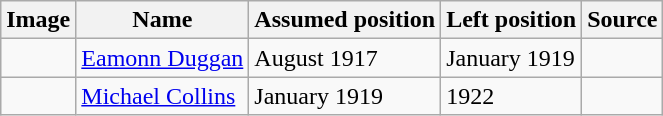<table class="wikitable">
<tr>
<th>Image</th>
<th>Name</th>
<th>Assumed position</th>
<th>Left position</th>
<th>Source</th>
</tr>
<tr>
<td></td>
<td><a href='#'>Eamonn Duggan</a></td>
<td>August 1917</td>
<td>January 1919</td>
<td></td>
</tr>
<tr>
<td></td>
<td><a href='#'>Michael Collins</a></td>
<td>January 1919</td>
<td>1922</td>
<td></td>
</tr>
</table>
